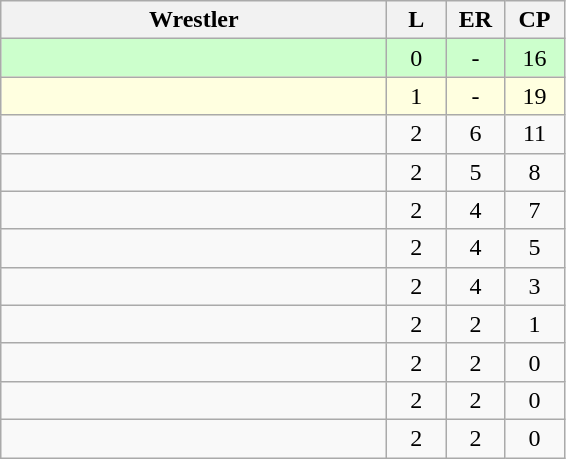<table class="wikitable" style="text-align: center;" |>
<tr>
<th width="250">Wrestler</th>
<th width="32">L</th>
<th width="32">ER</th>
<th width="32">CP</th>
</tr>
<tr bgcolor="ccffcc">
<td style="text-align:left;"></td>
<td>0</td>
<td>-</td>
<td>16</td>
</tr>
<tr bgcolor="lightyellow">
<td style="text-align:left;"></td>
<td>1</td>
<td>-</td>
<td>19</td>
</tr>
<tr>
<td style="text-align:left;"></td>
<td>2</td>
<td>6</td>
<td>11</td>
</tr>
<tr>
<td style="text-align:left;"></td>
<td>2</td>
<td>5</td>
<td>8</td>
</tr>
<tr>
<td style="text-align:left;"></td>
<td>2</td>
<td>4</td>
<td>7</td>
</tr>
<tr>
<td style="text-align:left;"></td>
<td>2</td>
<td>4</td>
<td>5</td>
</tr>
<tr>
<td style="text-align:left;"></td>
<td>2</td>
<td>4</td>
<td>3</td>
</tr>
<tr>
<td style="text-align:left;"></td>
<td>2</td>
<td>2</td>
<td>1</td>
</tr>
<tr>
<td style="text-align:left;"></td>
<td>2</td>
<td>2</td>
<td>0</td>
</tr>
<tr>
<td style="text-align:left;"></td>
<td>2</td>
<td>2</td>
<td>0</td>
</tr>
<tr>
<td style="text-align:left;"></td>
<td>2</td>
<td>2</td>
<td>0</td>
</tr>
</table>
